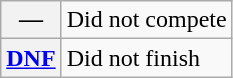<table class="wikitable">
<tr>
<th scope="row">—</th>
<td>Did not compete</td>
</tr>
<tr>
<th scope="row"><a href='#'>DNF</a></th>
<td>Did not finish</td>
</tr>
</table>
